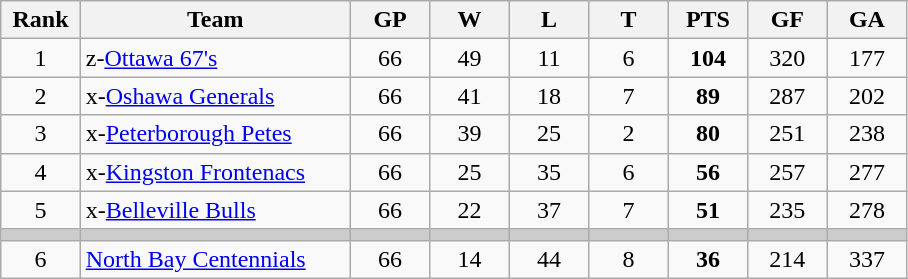<table class="wikitable sortable" style="text-align:center">
<tr>
<th width="7.5%">Rank</th>
<th width="25.5%">Team</th>
<th width="7.5%">GP</th>
<th width="7.5%">W</th>
<th width="7.5%">L</th>
<th width="7.5%">T</th>
<th width="7.5%">PTS</th>
<th width="7.5%">GF</th>
<th width="7.5%">GA</th>
</tr>
<tr>
<td>1</td>
<td align=left>z-<a href='#'>Ottawa 67's</a></td>
<td>66</td>
<td>49</td>
<td>11</td>
<td>6</td>
<td><strong>104</strong></td>
<td>320</td>
<td>177</td>
</tr>
<tr>
<td>2</td>
<td align=left>x-<a href='#'>Oshawa Generals</a></td>
<td>66</td>
<td>41</td>
<td>18</td>
<td>7</td>
<td><strong>89</strong></td>
<td>287</td>
<td>202</td>
</tr>
<tr>
<td>3</td>
<td align=left>x-<a href='#'>Peterborough Petes</a></td>
<td>66</td>
<td>39</td>
<td>25</td>
<td>2</td>
<td><strong>80</strong></td>
<td>251</td>
<td>238</td>
</tr>
<tr>
<td>4</td>
<td align=left>x-<a href='#'>Kingston Frontenacs</a></td>
<td>66</td>
<td>25</td>
<td>35</td>
<td>6</td>
<td><strong>56</strong></td>
<td>257</td>
<td>277</td>
</tr>
<tr>
<td>5</td>
<td align=left>x-<a href='#'>Belleville Bulls</a></td>
<td>66</td>
<td>22</td>
<td>37</td>
<td>7</td>
<td><strong>51</strong></td>
<td>235</td>
<td>278</td>
</tr>
<tr style="background-color:#cccccc;">
<td></td>
<td></td>
<td></td>
<td></td>
<td></td>
<td></td>
<td></td>
<td></td>
<td></td>
</tr>
<tr>
<td>6</td>
<td align=left><a href='#'>North Bay Centennials</a></td>
<td>66</td>
<td>14</td>
<td>44</td>
<td>8</td>
<td><strong>36</strong></td>
<td>214</td>
<td>337</td>
</tr>
</table>
